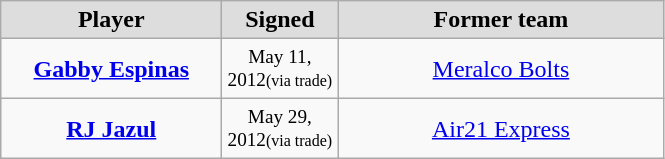<table class="wikitable" style="text-align: center">
<tr align="center" bgcolor="#dddddd">
<td style="width:140px"><strong>Player</strong></td>
<td style="width:70px"><strong>Signed</strong></td>
<td style="width:210px"><strong>Former team</strong></td>
</tr>
<tr style="height:40px">
<td><strong><a href='#'>Gabby Espinas</a></strong></td>
<td style="font-size: 80%">May 11, 2012<small>(via trade)</small></td>
<td><a href='#'>Meralco Bolts</a></td>
</tr>
<tr style="height:40px">
<td><strong><a href='#'>RJ Jazul</a></strong></td>
<td style="font-size: 80%">May 29, 2012<small>(via trade)</small></td>
<td><a href='#'>Air21 Express</a></td>
</tr>
</table>
